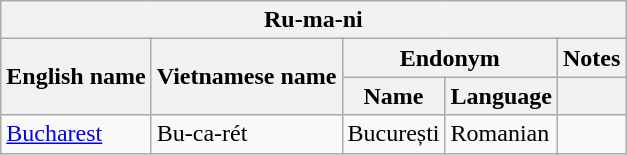<table class="wikitable sortable">
<tr>
<th colspan="5"> Ru-ma-ni</th>
</tr>
<tr>
<th rowspan="2">English name</th>
<th rowspan="2">Vietnamese name</th>
<th colspan="2">Endonym</th>
<th>Notes</th>
</tr>
<tr>
<th>Name</th>
<th>Language</th>
<th></th>
</tr>
<tr>
<td><a href='#'>Bucharest</a></td>
<td>Bu-ca-rét</td>
<td>București</td>
<td>Romanian</td>
</tr>
</table>
